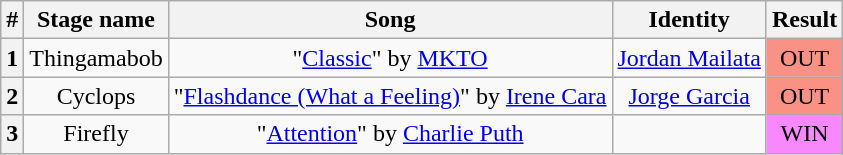<table class="wikitable plainrowheaders" style="text-align: center;">
<tr>
<th>#</th>
<th>Stage name</th>
<th>Song</th>
<th>Identity</th>
<th>Result</th>
</tr>
<tr>
<th>1</th>
<td>Thingamabob</td>
<td>"<a href='#'>Classic</a>" by <a href='#'>MKTO</a></td>
<td><a href='#'>Jordan Mailata</a></td>
<td bgcolor=#F99185>OUT</td>
</tr>
<tr>
<th>2</th>
<td>Cyclops</td>
<td>"<a href='#'>Flashdance (What a Feeling)</a>" by <a href='#'>Irene Cara</a></td>
<td><a href='#'>Jorge Garcia</a></td>
<td bgcolor=#F99185>OUT</td>
</tr>
<tr>
<th>3</th>
<td>Firefly</td>
<td>"<a href='#'>Attention</a>" by <a href='#'>Charlie Puth</a></td>
<td></td>
<td bgcolor=#F888FD>WIN</td>
</tr>
</table>
